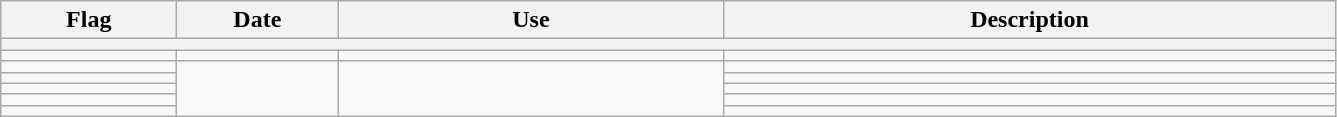<table class="wikitable" style="background:#f9f9f9">
<tr>
<th width="110">Flag</th>
<th width="100">Date</th>
<th width="250">Use</th>
<th width="400">Description</th>
</tr>
<tr>
<th colspan="4"></th>
</tr>
<tr>
<td></td>
<td></td>
<td></td>
<td></td>
</tr>
<tr>
<td></td>
<td rowspan="5"></td>
<td rowspan="5"></td>
<td></td>
</tr>
<tr>
<td></td>
<td></td>
</tr>
<tr>
<td></td>
<td></td>
</tr>
<tr>
<td></td>
<td></td>
</tr>
<tr>
<td></td>
<td></td>
</tr>
</table>
